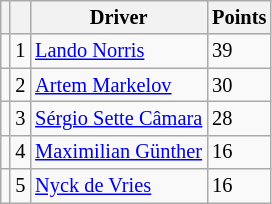<table class="wikitable" style="font-size: 85%;">
<tr>
<th></th>
<th></th>
<th>Driver</th>
<th>Points</th>
</tr>
<tr>
<td></td>
<td align="center">1</td>
<td> <a href='#'>Lando Norris</a></td>
<td>39</td>
</tr>
<tr>
<td></td>
<td align="center">2</td>
<td> <a href='#'>Artem Markelov</a></td>
<td>30</td>
</tr>
<tr>
<td></td>
<td align="center">3</td>
<td> <a href='#'>Sérgio Sette Câmara</a></td>
<td>28</td>
</tr>
<tr>
<td></td>
<td align="center">4</td>
<td> <a href='#'>Maximilian Günther</a></td>
<td>16</td>
</tr>
<tr>
<td></td>
<td align="center">5</td>
<td> <a href='#'>Nyck de Vries</a></td>
<td>16</td>
</tr>
</table>
